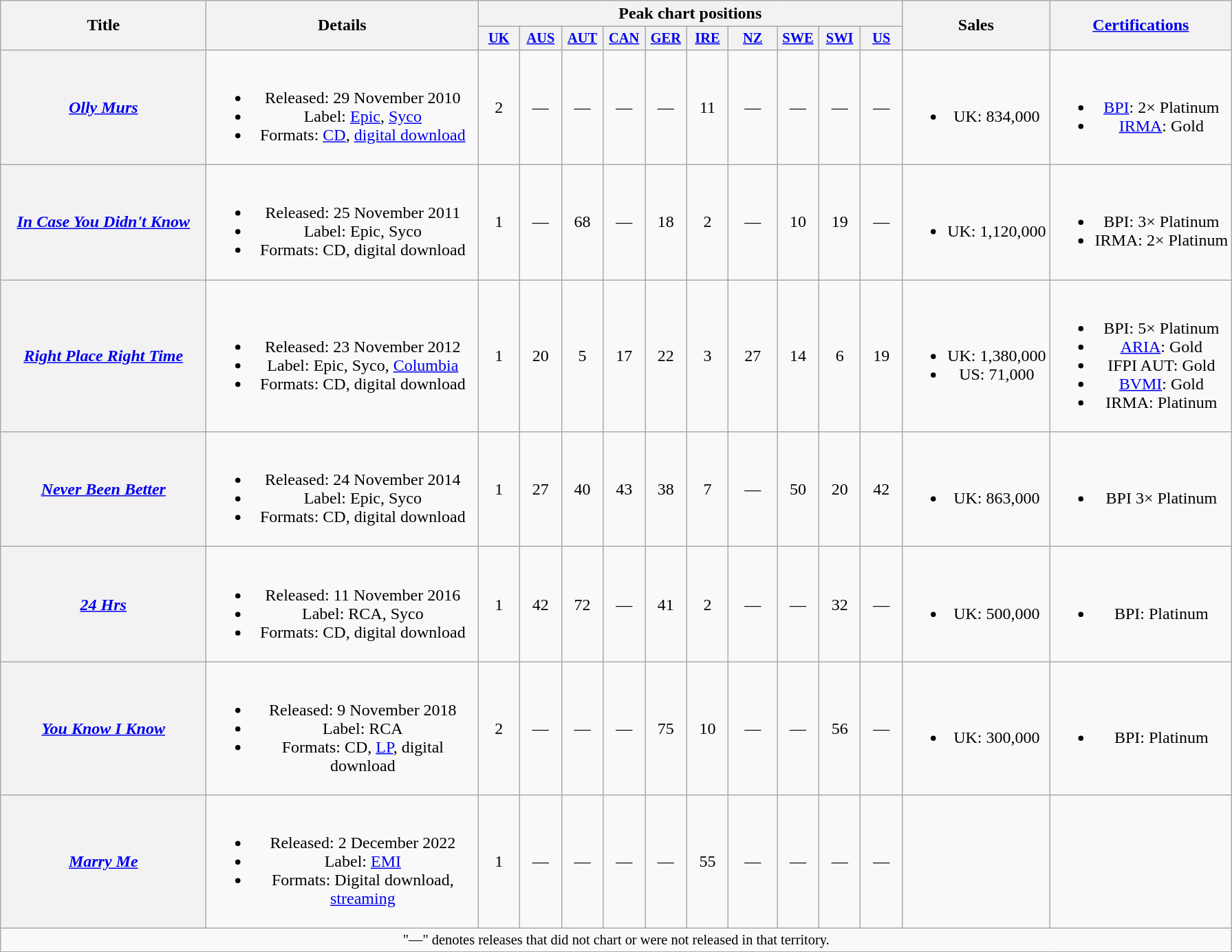<table class="wikitable plainrowheaders" style="text-align:center;">
<tr>
<th scope="col" rowspan="2" style="width:12em;">Title</th>
<th scope="col" rowspan="2" style="width:16em;">Details</th>
<th scope="col" colspan="10">Peak chart positions</th>
<th scope="col" rowspan="2">Sales</th>
<th scope="col" rowspan="2"><a href='#'>Certifications</a></th>
</tr>
<tr>
<th scope="col" style="width:2.5em;font-size:85%;"><a href='#'>UK</a><br></th>
<th scope="col" style="width:2.5em;font-size:85%;"><a href='#'>AUS</a><br></th>
<th scope="col" style="width:2.5em;font-size:85%;"><a href='#'>AUT</a><br></th>
<th scope="col" style="width:2.5em;font-size:85%;"><a href='#'>CAN</a><br></th>
<th scope="col" style="width:2.5em;font-size:85%;"><a href='#'>GER</a><br></th>
<th scope="col" style="width:2.5em;font-size:85%;"><a href='#'>IRE</a><br></th>
<th scope="col" style="width:3em;font-size:85%;"><a href='#'>NZ</a><br></th>
<th scope="col" style="width:2.5em;font-size:85%;"><a href='#'>SWE</a><br></th>
<th scope="col" style="width:2.5em;font-size:85%;"><a href='#'>SWI</a><br></th>
<th scope="col" style="width:2.5em;font-size:85%;"><a href='#'>US</a><br></th>
</tr>
<tr>
<th scope="row"><em><a href='#'>Olly Murs</a></em></th>
<td><br><ul><li>Released: 29 November 2010</li><li>Label: <a href='#'>Epic</a>, <a href='#'>Syco</a></li><li>Formats: <a href='#'>CD</a>, <a href='#'>digital download</a></li></ul></td>
<td>2</td>
<td>—</td>
<td>—</td>
<td>—</td>
<td>—</td>
<td>11</td>
<td>—</td>
<td>—</td>
<td>—</td>
<td>—</td>
<td><br><ul><li>UK: 834,000</li></ul></td>
<td><br><ul><li><a href='#'>BPI</a>: 2× Platinum</li><li><a href='#'>IRMA</a>: Gold</li></ul></td>
</tr>
<tr>
<th scope="row"><em><a href='#'>In Case You Didn't Know</a></em></th>
<td><br><ul><li>Released: 25 November 2011</li><li>Label: Epic, Syco</li><li>Formats: CD, digital download</li></ul></td>
<td>1</td>
<td>—</td>
<td>68</td>
<td>—</td>
<td>18</td>
<td>2</td>
<td>—</td>
<td>10</td>
<td>19</td>
<td>—</td>
<td><br><ul><li>UK: 1,120,000</li></ul></td>
<td><br><ul><li>BPI: 3× Platinum</li><li>IRMA: 2× Platinum</li></ul></td>
</tr>
<tr>
<th scope="row"><em><a href='#'>Right Place Right Time</a></em></th>
<td><br><ul><li>Released: 23 November 2012</li><li>Label: Epic, Syco, <a href='#'>Columbia</a></li><li>Formats: CD, digital download</li></ul></td>
<td>1</td>
<td>20</td>
<td>5</td>
<td>17</td>
<td>22</td>
<td>3</td>
<td>27</td>
<td>14</td>
<td>6</td>
<td>19</td>
<td><br><ul><li>UK: 1,380,000</li><li>US: 71,000</li></ul></td>
<td><br><ul><li>BPI: 5× Platinum</li><li><a href='#'>ARIA</a>: Gold</li><li>IFPI AUT: Gold</li><li><a href='#'>BVMI</a>: Gold</li><li>IRMA: Platinum</li></ul></td>
</tr>
<tr>
<th scope="row"><em><a href='#'>Never Been Better</a></em></th>
<td><br><ul><li>Released: 24 November 2014</li><li>Label: Epic, Syco</li><li>Formats: CD, digital download</li></ul></td>
<td>1</td>
<td>27</td>
<td>40</td>
<td>43</td>
<td>38</td>
<td>7</td>
<td>—</td>
<td>50</td>
<td>20</td>
<td>42</td>
<td><br><ul><li>UK: 863,000</li></ul></td>
<td><br><ul><li>BPI 3× Platinum</li></ul></td>
</tr>
<tr>
<th scope="row"><em><a href='#'>24 Hrs</a></em></th>
<td><br><ul><li>Released: 11 November 2016</li><li>Label: RCA, Syco</li><li>Formats: CD, digital download</li></ul></td>
<td>1</td>
<td>42</td>
<td>72</td>
<td>—</td>
<td>41</td>
<td>2</td>
<td>—</td>
<td>—</td>
<td>32</td>
<td>—</td>
<td><br><ul><li>UK: 500,000</li></ul></td>
<td><br><ul><li>BPI: Platinum</li></ul></td>
</tr>
<tr>
<th scope="row"><em><a href='#'>You Know I Know</a></em></th>
<td><br><ul><li>Released: 9 November 2018</li><li>Label: RCA</li><li>Formats: CD, <a href='#'>LP</a>, digital download</li></ul></td>
<td>2</td>
<td>—</td>
<td>—</td>
<td>—</td>
<td>75</td>
<td>10</td>
<td>—</td>
<td>—</td>
<td>56</td>
<td>—</td>
<td><br><ul><li>UK: 300,000</li></ul></td>
<td><br><ul><li>BPI: Platinum</li></ul></td>
</tr>
<tr>
<th scope="row"><em><a href='#'>Marry Me</a></em></th>
<td><br><ul><li>Released: 2 December 2022</li><li>Label: <a href='#'>EMI</a></li><li>Formats: Digital download, <a href='#'>streaming</a></li></ul></td>
<td>1</td>
<td>—</td>
<td>—</td>
<td>—</td>
<td>—</td>
<td>55</td>
<td>—</td>
<td>—</td>
<td>—</td>
<td>—</td>
<td></td>
<td></td>
</tr>
<tr>
<td colspan="14" style="font-size:85%">"—" denotes releases that did not chart or were not released in that territory.</td>
</tr>
</table>
